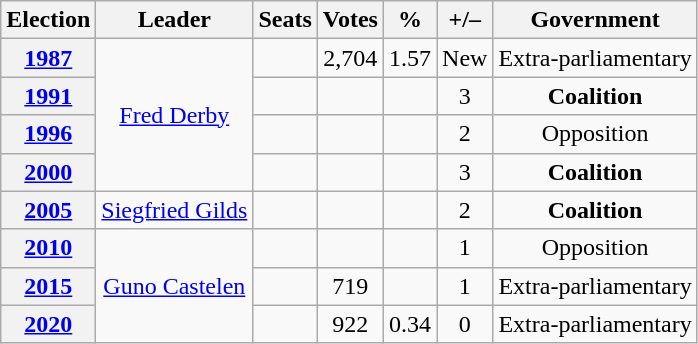<table class="wikitable" style="text-align:Center">
<tr>
<th>Election</th>
<th>Leader</th>
<th>Seats</th>
<th>Votes</th>
<th>%</th>
<th>+/–</th>
<th>Government</th>
</tr>
<tr>
<th><a href='#'>1987</a></th>
<td rowspan="4"><a href='#'>Fred Derby</a></td>
<td></td>
<td>2,704</td>
<td>1.57</td>
<td>New</td>
<td>Extra-parliamentary</td>
</tr>
<tr>
<th><a href='#'>1991</a></th>
<td></td>
<td></td>
<td></td>
<td> 3</td>
<td><strong>Coalition</strong></td>
</tr>
<tr>
<th><a href='#'>1996</a></th>
<td></td>
<td></td>
<td></td>
<td> 2</td>
<td>Opposition</td>
</tr>
<tr>
<th><a href='#'>2000</a></th>
<td></td>
<td></td>
<td></td>
<td> 3</td>
<td><strong>Coalition</strong></td>
</tr>
<tr>
<th><a href='#'>2005</a></th>
<td><a href='#'>Siegfried Gilds</a></td>
<td></td>
<td></td>
<td></td>
<td> 2</td>
<td><strong>Coalition</strong></td>
</tr>
<tr>
<th><a href='#'>2010</a></th>
<td rowspan="3"><a href='#'>Guno Castelen</a></td>
<td></td>
<td></td>
<td></td>
<td> 1</td>
<td>Opposition</td>
</tr>
<tr>
<th><a href='#'>2015</a></th>
<td></td>
<td>719</td>
<td></td>
<td> 1</td>
<td>Extra-parliamentary</td>
</tr>
<tr>
<th><a href='#'>2020</a></th>
<td></td>
<td>922</td>
<td>0.34</td>
<td> 0</td>
<td>Extra-parliamentary</td>
</tr>
</table>
